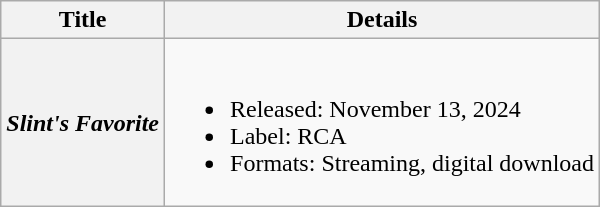<table class="wikitable plainrowheaders">
<tr>
<th scope="col">Title</th>
<th scope="col">Details</th>
</tr>
<tr>
<th scope="row"><em>Slint's Favorite</em></th>
<td><br><ul><li>Released: November 13, 2024</li><li>Label: RCA</li><li>Formats: Streaming, digital download</li></ul></td>
</tr>
</table>
